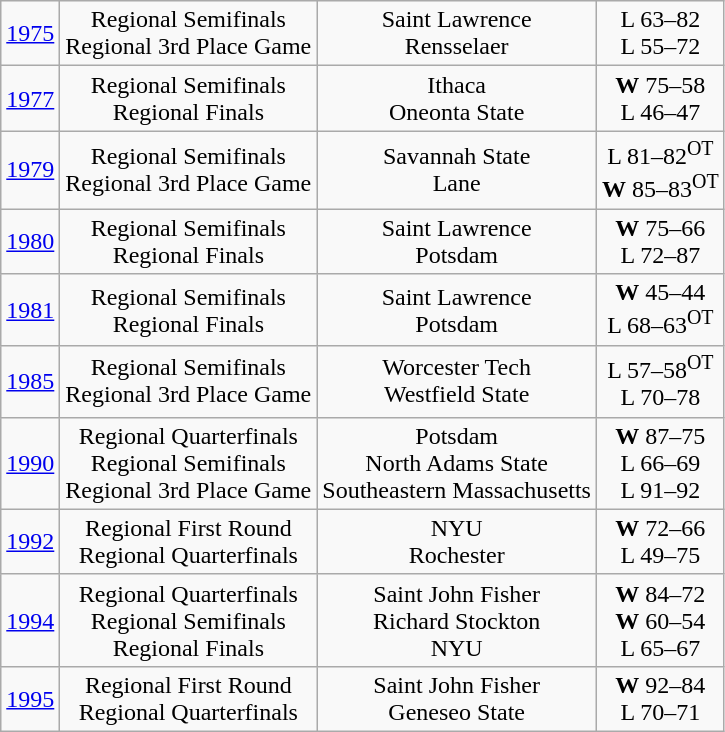<table class="wikitable">
<tr align="center">
<td><a href='#'>1975</a></td>
<td>Regional Semifinals<br>Regional 3rd Place Game</td>
<td>Saint Lawrence<br>Rensselaer</td>
<td>L 63–82<br>L 55–72</td>
</tr>
<tr align="center">
<td><a href='#'>1977</a></td>
<td>Regional Semifinals<br>Regional Finals</td>
<td>Ithaca<br>Oneonta State</td>
<td><strong>W</strong> 75–58<br>L 46–47</td>
</tr>
<tr align="center">
<td><a href='#'>1979</a></td>
<td>Regional Semifinals<br>Regional 3rd Place Game</td>
<td>Savannah State<br>Lane</td>
<td>L 81–82<sup>OT</sup><br><strong>W</strong> 85–83<sup>OT</sup></td>
</tr>
<tr align="center">
<td><a href='#'>1980</a></td>
<td>Regional Semifinals<br>Regional Finals</td>
<td>Saint Lawrence<br>Potsdam</td>
<td><strong>W</strong> 75–66<br>L 72–87</td>
</tr>
<tr align="center">
<td><a href='#'>1981</a></td>
<td>Regional Semifinals<br>Regional Finals</td>
<td>Saint Lawrence<br>Potsdam</td>
<td><strong>W</strong> 45–44<br>L 68–63<sup>OT</sup></td>
</tr>
<tr align="center">
<td><a href='#'>1985</a></td>
<td>Regional Semifinals<br>Regional 3rd Place Game</td>
<td>Worcester Tech<br>Westfield State</td>
<td>L 57–58<sup>OT</sup><br>L 70–78</td>
</tr>
<tr align="center">
<td><a href='#'>1990</a></td>
<td>Regional Quarterfinals<br>Regional Semifinals<br>Regional 3rd Place Game</td>
<td>Potsdam<br>North Adams State<br> Southeastern Massachusetts</td>
<td><strong>W</strong> 87–75<br>L 66–69<br>L 91–92</td>
</tr>
<tr align="center">
<td><a href='#'>1992</a></td>
<td>Regional First Round<br>Regional Quarterfinals</td>
<td>NYU<br>Rochester</td>
<td><strong>W</strong> 72–66<br>L 49–75</td>
</tr>
<tr align="center">
<td><a href='#'>1994</a></td>
<td>Regional Quarterfinals<br>Regional Semifinals<br>Regional Finals</td>
<td>Saint John Fisher<br>Richard Stockton<br>NYU</td>
<td><strong>W</strong> 84–72<br><strong>W</strong> 60–54<br>L 65–67</td>
</tr>
<tr align="center">
<td><a href='#'>1995</a></td>
<td>Regional First Round<br>Regional Quarterfinals</td>
<td>Saint John Fisher<br>Geneseo State</td>
<td><strong>W</strong> 92–84<br>L 70–71</td>
</tr>
</table>
